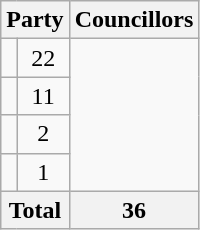<table class="wikitable">
<tr>
<th colspan=2>Party</th>
<th>Councillors</th>
</tr>
<tr>
<td></td>
<td align=center>22</td>
</tr>
<tr>
<td></td>
<td align=center>11</td>
</tr>
<tr>
<td></td>
<td align=center>2</td>
</tr>
<tr>
<td></td>
<td align=center>1</td>
</tr>
<tr>
<th colspan=2>Total</th>
<th align=center>36</th>
</tr>
</table>
